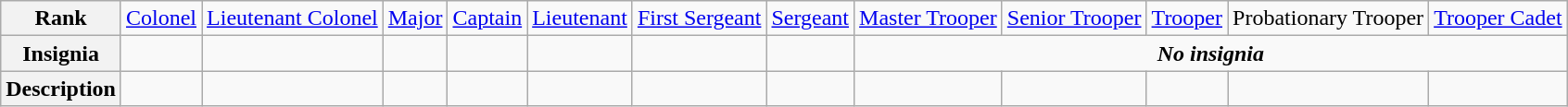<table class="wikitable">
<tr style="text-align:center;">
<th>Rank</th>
<td><a href='#'>Colonel</a></td>
<td><a href='#'>Lieutenant Colonel</a></td>
<td><a href='#'>Major</a></td>
<td><a href='#'>Captain</a></td>
<td><a href='#'>Lieutenant</a></td>
<td><a href='#'>First Sergeant</a></td>
<td><a href='#'>Sergeant</a></td>
<td><a href='#'>Master Trooper</a></td>
<td><a href='#'>Senior Trooper</a></td>
<td><a href='#'>Trooper</a></td>
<td>Probationary Trooper</td>
<td><a href='#'>Trooper Cadet</a></td>
</tr>
<tr style="text-align:center;">
<th>Insignia</th>
<td></td>
<td></td>
<td></td>
<td></td>
<td></td>
<td></td>
<td></td>
<td colspan=5><strong><em>No insignia</em></strong></td>
</tr>
<tr style="text-align:center;">
<th>Description</th>
<td></td>
<td></td>
<td></td>
<td></td>
<td></td>
<td></td>
<td></td>
<td></td>
<td></td>
<td></td>
<td></td>
<td></td>
</tr>
</table>
